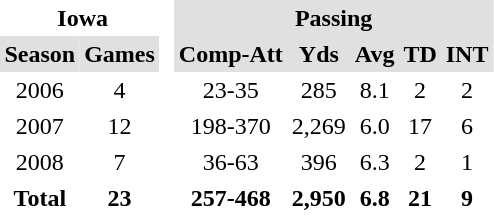<table BORDER="0" CELLPADDING="3" CELLSPACING="0" ID="Table3" border="2">
<tr ALIGN="center" bgcolor="#e0e0e0">
<th ALIGN="center" colspan="2" bgcolor="#ffffff"> Iowa</th>
<th ALIGN="center" rowspan="99" bgcolor="#ffffff"> </th>
<th ALIGN="center" colspan="5">Passing</th>
</tr>
<tr ALIGN="center" bgcolor="#e0e0e0">
<th ALIGN="center">Season</th>
<th ALIGN="center">Games</th>
<th ALIGN="center">Comp-Att</th>
<th ALIGN="center">Yds</th>
<th ALIGN="center">Avg</th>
<th ALIGN="center">TD</th>
<th ALIGN="center">INT</th>
</tr>
<tr ALIGN="center">
<td ALIGN="center">2006</td>
<td ALIGN="center">4</td>
<td ALIGN="center">23-35</td>
<td ALIGN="center">285</td>
<td ALIGN="center">8.1</td>
<td ALIGN="center">2</td>
<td ALIGN="center">2</td>
</tr>
<tr ALIGN="center">
<td ALIGN="center">2007</td>
<td ALIGN="center">12</td>
<td ALIGN="center">198-370</td>
<td ALIGN="center">2,269</td>
<td ALIGN="center">6.0</td>
<td ALIGN="center">17</td>
<td ALIGN="center">6</td>
</tr>
<tr ALIGN="center">
<td ALIGN="center">2008</td>
<td ALIGN="center">7</td>
<td ALIGN="center">36-63</td>
<td ALIGN="center">396</td>
<td ALIGN="center">6.3</td>
<td ALIGN="center">2</td>
<td ALIGN="center">1</td>
</tr>
<tr ALIGN="center" bgcolor="#f0f0f0">
</tr>
<tr ALIGN="center">
<td ALIGN="center"><strong>Total</strong></td>
<td ALIGN="center"><strong>23</strong></td>
<td ALIGN="center"><strong>257-468</strong></td>
<td ALIGN="center"><strong>2,950</strong></td>
<td ALIGN="center"><strong>6.8</strong></td>
<td ALIGN="center"><strong>21</strong></td>
<td ALIGN="center"><strong>9</strong></td>
</tr>
<tr ALIGN="center" bgcolor="#f0f0f0">
</tr>
</table>
